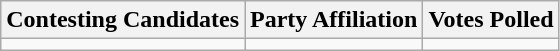<table class="wikitable sortable">
<tr>
<th>Contesting Candidates</th>
<th>Party Affiliation</th>
<th>Votes Polled</th>
</tr>
<tr>
<td></td>
<td></td>
<td></td>
</tr>
</table>
